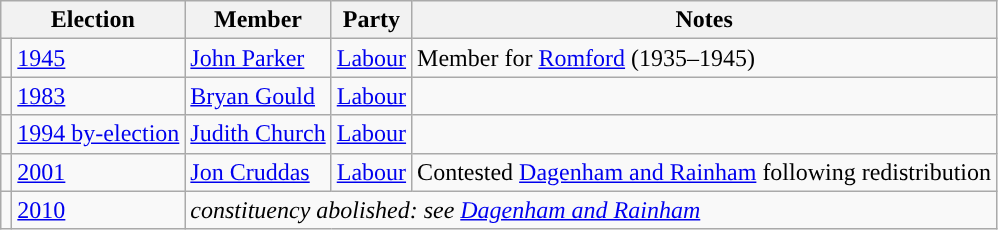<table class="wikitable">
<tr>
<th colspan="2">Election</th>
<th>Member </th>
<th>Party</th>
<th>Notes</th>
</tr>
<tr>
<td style="color:inherit;background-color: "></td>
<td><a href='#'>1945</a></td>
<td><a href='#'>John Parker</a></td>
<td><a href='#'>Labour</a></td>
<td>Member for <a href='#'>Romford</a> (1935–1945)</td>
</tr>
<tr>
<td style="color:inherit;background-color: "></td>
<td><a href='#'>1983</a></td>
<td><a href='#'>Bryan Gould</a></td>
<td><a href='#'>Labour</a></td>
<td></td>
</tr>
<tr>
<td style="color:inherit;background-color: "></td>
<td><a href='#'>1994 by-election</a></td>
<td><a href='#'>Judith Church</a></td>
<td><a href='#'>Labour</a></td>
<td></td>
</tr>
<tr>
<td style="color:inherit;background-color: "></td>
<td><a href='#'>2001</a></td>
<td><a href='#'>Jon Cruddas</a></td>
<td><a href='#'>Labour</a></td>
<td>Contested <a href='#'>Dagenham and Rainham</a> following redistribution</td>
</tr>
<tr>
<td></td>
<td><a href='#'>2010</a></td>
<td colspan="3"><em>constituency abolished: see <a href='#'>Dagenham and Rainham</a></em></td>
</tr>
</table>
